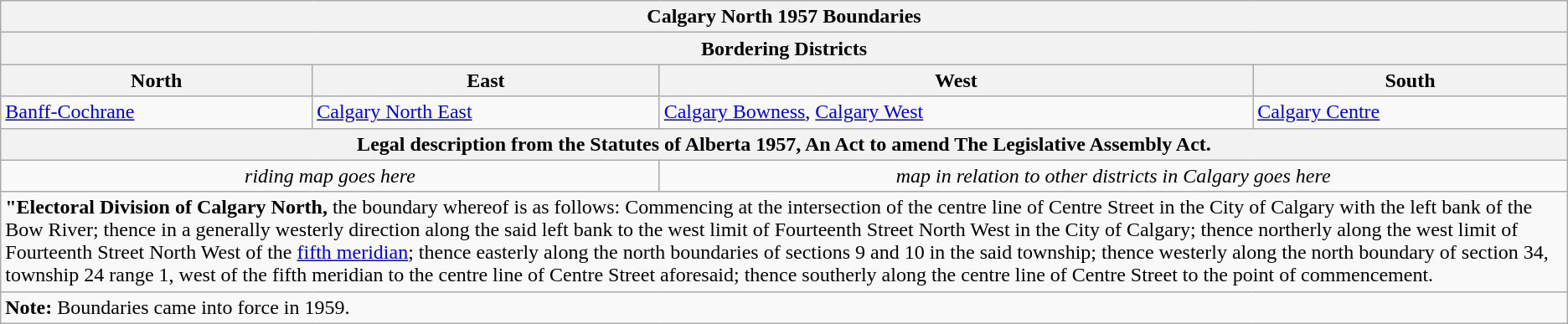<table class="wikitable collapsible collapsed">
<tr>
<th colspan=4>Calgary North 1957 Boundaries</th>
</tr>
<tr>
<th colspan=4>Bordering Districts</th>
</tr>
<tr>
<th>North</th>
<th>East</th>
<th>West</th>
<th>South</th>
</tr>
<tr>
<td><a href='#'>Banff-Cochrane</a></td>
<td><a href='#'>Calgary North East</a></td>
<td><a href='#'>Calgary Bowness</a>, <a href='#'>Calgary West</a></td>
<td><a href='#'>Calgary Centre</a></td>
</tr>
<tr>
<th colspan=4>Legal description from the Statutes of Alberta 1957, An Act to amend The Legislative Assembly Act.</th>
</tr>
<tr>
<td colspan=2 align=center><em>riding map goes here</em></td>
<td colspan=2 align=center><em>map in relation to other districts in Calgary goes here</em></td>
</tr>
<tr>
<td colspan=4><strong>"Electoral Division of Calgary North,</strong> the boundary whereof is as follows: Commencing at the intersection of the centre line of Centre Street in the City of Calgary with the left bank of the Bow River; thence in a generally westerly direction along the said left bank to the west limit of Fourteenth Street North West in the City of Calgary; thence northerly along the west limit of Fourteenth Street North West of the <a href='#'>fifth meridian</a>; thence easterly along the north boundaries of sections 9 and 10 in the said township; thence westerly along the north boundary of section 34, township 24 range 1, west of the fifth meridian to the centre line of Centre Street aforesaid; thence southerly along the centre line of Centre Street to the point of commencement.</td>
</tr>
<tr>
<td colspan=4><strong>Note:</strong> Boundaries came into force in 1959.</td>
</tr>
</table>
